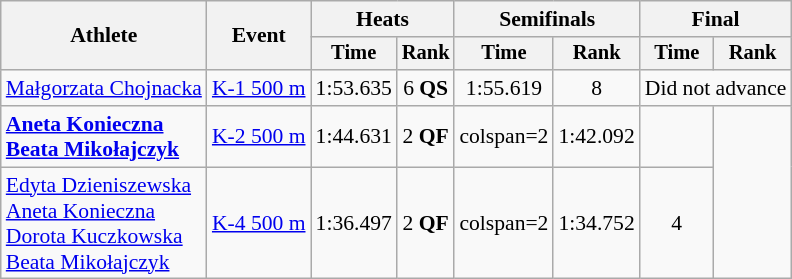<table class=wikitable style="font-size:90%">
<tr>
<th rowspan="2">Athlete</th>
<th rowspan="2">Event</th>
<th colspan="2">Heats</th>
<th colspan="2">Semifinals</th>
<th colspan="2">Final</th>
</tr>
<tr style="font-size:95%">
<th>Time</th>
<th>Rank</th>
<th>Time</th>
<th>Rank</th>
<th>Time</th>
<th>Rank</th>
</tr>
<tr align=center>
<td align=left><a href='#'>Małgorzata Chojnacka</a></td>
<td align=left><a href='#'>K-1 500 m</a></td>
<td>1:53.635</td>
<td>6 <strong>QS</strong></td>
<td>1:55.619</td>
<td>8</td>
<td colspan=2>Did not advance</td>
</tr>
<tr align=center>
<td align=left><strong><a href='#'>Aneta Konieczna</a><br><a href='#'>Beata Mikołajczyk</a></strong></td>
<td align=left><a href='#'>K-2 500 m</a></td>
<td>1:44.631</td>
<td>2 <strong>QF</strong></td>
<td>colspan=2 </td>
<td>1:42.092</td>
<td></td>
</tr>
<tr align=center>
<td align=left><a href='#'>Edyta Dzieniszewska</a><br><a href='#'>Aneta Konieczna</a><br><a href='#'>Dorota Kuczkowska</a><br><a href='#'>Beata Mikołajczyk</a></td>
<td align=left><a href='#'>K-4 500 m</a></td>
<td>1:36.497</td>
<td>2 <strong>QF</strong></td>
<td>colspan=2 </td>
<td>1:34.752</td>
<td>4</td>
</tr>
</table>
